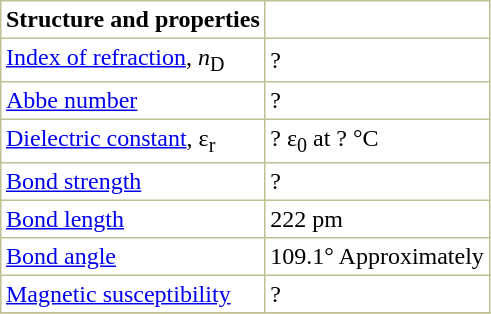<table border="1" cellspacing="0" cellpadding="3" style="margin: 0 0 0 0.5em; background: #FFFFFF; border-collapse: collapse; border-color: #C0C090;">
<tr>
<th>Structure and properties</th>
</tr>
<tr>
<td><a href='#'>Index of refraction</a>, <em>n</em><sub>D</sub></td>
<td>? </td>
</tr>
<tr>
<td><a href='#'>Abbe number</a></td>
<td>? </td>
</tr>
<tr>
<td><a href='#'>Dielectric constant</a>, ε<sub>r</sub></td>
<td>? ε<sub>0</sub> at ? °C </td>
</tr>
<tr>
<td><a href='#'>Bond strength</a></td>
<td>? </td>
</tr>
<tr>
<td><a href='#'>Bond length</a></td>
<td>222 pm</td>
</tr>
<tr>
<td><a href='#'>Bond angle</a></td>
<td>109.1° Approximately</td>
</tr>
<tr>
<td><a href='#'>Magnetic susceptibility</a></td>
<td>? </td>
</tr>
<tr>
</tr>
</table>
